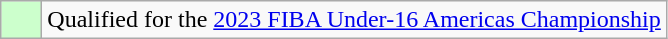<table class="wikitable">
<tr>
<td width=20px bgcolor="#ccffcc"></td>
<td>Qualified for the <a href='#'>2023 FIBA Under-16 Americas Championship</a></td>
</tr>
</table>
